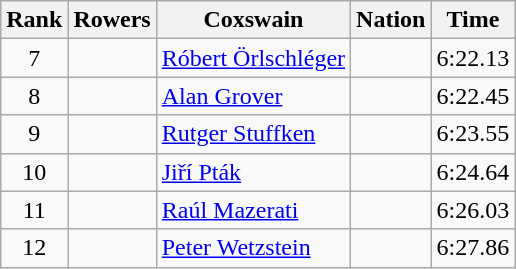<table class="wikitable sortable" style="text-align:center">
<tr>
<th>Rank</th>
<th>Rowers</th>
<th>Coxswain</th>
<th>Nation</th>
<th>Time</th>
</tr>
<tr>
<td>7</td>
<td></td>
<td align=left><a href='#'>Róbert Örlschléger</a></td>
<td align=left></td>
<td>6:22.13</td>
</tr>
<tr>
<td>8</td>
<td></td>
<td align=left><a href='#'>Alan Grover</a></td>
<td align=left></td>
<td>6:22.45</td>
</tr>
<tr>
<td>9</td>
<td></td>
<td align=left><a href='#'>Rutger Stuffken</a></td>
<td align=left></td>
<td>6:23.55</td>
</tr>
<tr>
<td>10</td>
<td></td>
<td align=left><a href='#'>Jiří Pták</a></td>
<td align=left></td>
<td>6:24.64</td>
</tr>
<tr>
<td>11</td>
<td></td>
<td align=left><a href='#'>Raúl Mazerati</a></td>
<td align=left></td>
<td>6:26.03</td>
</tr>
<tr>
<td>12</td>
<td></td>
<td align=left><a href='#'>Peter Wetzstein</a></td>
<td align=left></td>
<td>6:27.86</td>
</tr>
</table>
